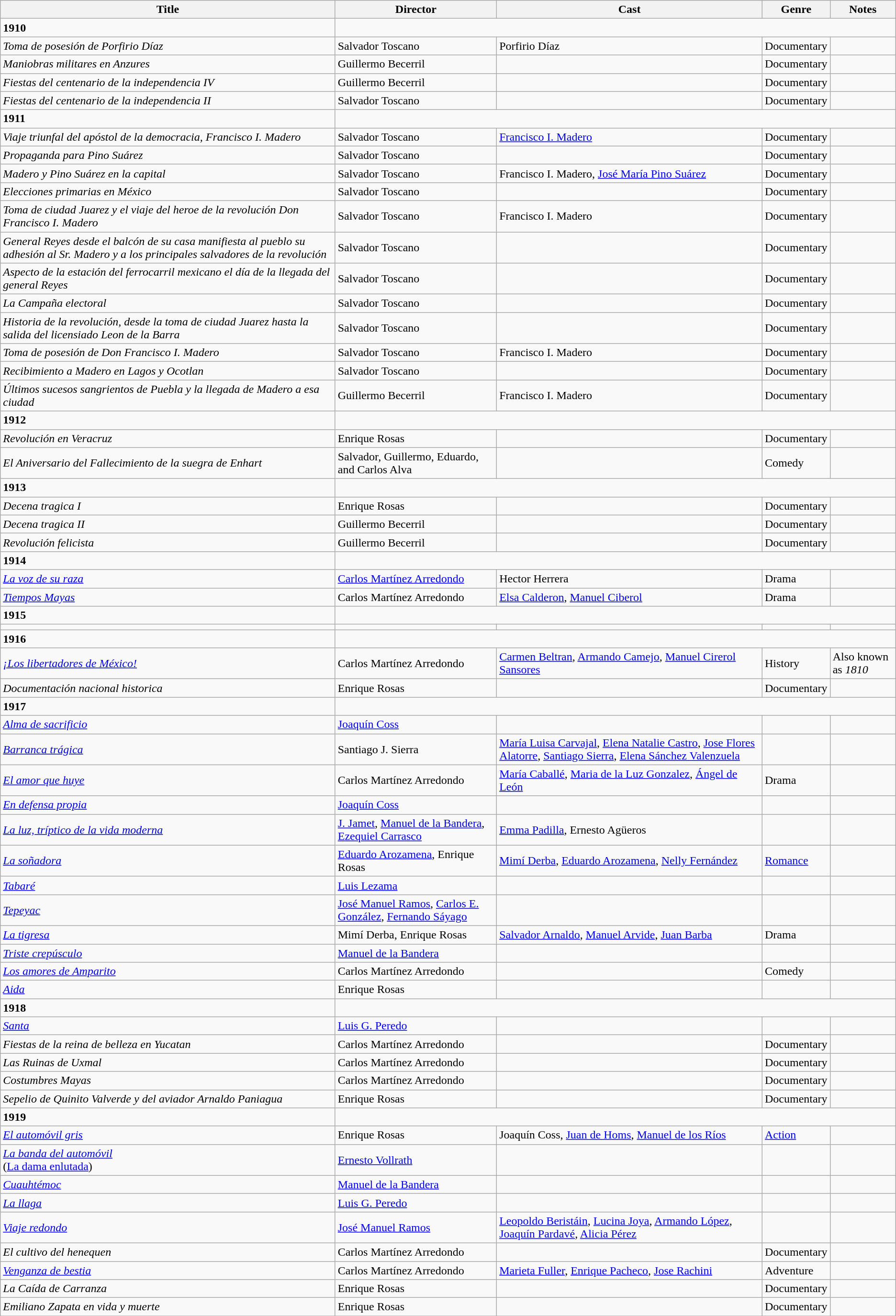<table class="wikitable">
<tr>
<th>Title</th>
<th>Director</th>
<th>Cast</th>
<th>Genre</th>
<th>Notes</th>
</tr>
<tr>
<td><strong>1910</strong></td>
</tr>
<tr>
<td><em>Toma de posesión de Porfirio Díaz</em></td>
<td>Salvador Toscano</td>
<td>Porfirio Díaz</td>
<td>Documentary</td>
<td></td>
</tr>
<tr>
<td><em>Maniobras militares en Anzures</em></td>
<td>Guillermo Becerril</td>
<td></td>
<td>Documentary</td>
<td></td>
</tr>
<tr>
<td><em>Fiestas del centenario de la independencia IV</em></td>
<td>Guillermo Becerril</td>
<td></td>
<td>Documentary</td>
<td></td>
</tr>
<tr>
<td><em>Fiestas del centenario de la independencia II</em></td>
<td>Salvador Toscano</td>
<td></td>
<td>Documentary</td>
<td></td>
</tr>
<tr>
<td><strong>1911</strong></td>
</tr>
<tr>
<td><em>Viaje triunfal del apóstol de la democracia, Francisco I. Madero</em></td>
<td>Salvador Toscano</td>
<td><a href='#'>Francisco I. Madero</a></td>
<td>Documentary</td>
<td></td>
</tr>
<tr>
<td><em>Propaganda para Pino Suárez</em></td>
<td>Salvador Toscano</td>
<td></td>
<td>Documentary</td>
<td></td>
</tr>
<tr>
<td><em>Madero y Pino Suárez en la capital</em></td>
<td>Salvador Toscano</td>
<td>Francisco I. Madero, <a href='#'>José María Pino Suárez</a></td>
<td>Documentary</td>
<td></td>
</tr>
<tr>
<td><em>Elecciones primarias en México</em></td>
<td>Salvador Toscano</td>
<td></td>
<td>Documentary</td>
<td></td>
</tr>
<tr>
<td><em>Toma de ciudad Juarez y el viaje del heroe de la revolución Don Francisco I. Madero</em></td>
<td>Salvador Toscano</td>
<td>Francisco I. Madero</td>
<td>Documentary</td>
<td></td>
</tr>
<tr>
<td><em>General Reyes desde el balcón de su casa manifiesta al pueblo su adhesión al Sr. Madero y a los principales salvadores de la revolución </em></td>
<td>Salvador Toscano</td>
<td></td>
<td>Documentary</td>
<td></td>
</tr>
<tr>
<td><em>Aspecto de la estación del ferrocarril mexicano el día de la llegada del general Reyes</em></td>
<td>Salvador Toscano</td>
<td></td>
<td>Documentary</td>
<td></td>
</tr>
<tr>
<td><em>La Campaña electoral</em></td>
<td>Salvador Toscano</td>
<td></td>
<td>Documentary</td>
<td></td>
</tr>
<tr>
<td><em>Historia de la revolución, desde la toma de ciudad Juarez hasta la salida del licensiado Leon de la Barra</em></td>
<td>Salvador Toscano</td>
<td></td>
<td>Documentary</td>
<td></td>
</tr>
<tr>
<td><em>Toma de posesión de Don Francisco I. Madero</em></td>
<td>Salvador Toscano</td>
<td>Francisco I. Madero</td>
<td>Documentary</td>
<td></td>
</tr>
<tr>
<td><em>Recibimiento a Madero en Lagos y Ocotlan</em></td>
<td>Salvador Toscano</td>
<td></td>
<td>Documentary</td>
<td></td>
</tr>
<tr>
<td><em>Últimos sucesos sangrientos de Puebla y la llegada de Madero a esa ciudad</em></td>
<td>Guillermo Becerril</td>
<td>Francisco I. Madero</td>
<td>Documentary</td>
<td></td>
</tr>
<tr>
<td><strong>1912</strong></td>
</tr>
<tr>
<td><em>Revolución en Veracruz</em></td>
<td>Enrique Rosas</td>
<td></td>
<td>Documentary</td>
<td></td>
</tr>
<tr>
<td><em>El Aniversario del Fallecimiento de la suegra de Enhart</em></td>
<td>Salvador, Guillermo, Eduardo, and Carlos Alva</td>
<td></td>
<td>Comedy</td>
<td></td>
</tr>
<tr>
<td><strong>1913</strong></td>
</tr>
<tr>
<td><em>Decena tragica I</em></td>
<td>Enrique Rosas</td>
<td></td>
<td>Documentary</td>
<td></td>
</tr>
<tr>
<td><em>Decena tragica II</em></td>
<td>Guillermo Becerril</td>
<td></td>
<td>Documentary</td>
<td></td>
</tr>
<tr>
<td><em>Revolución felicista</em></td>
<td>Guillermo Becerril</td>
<td></td>
<td>Documentary</td>
<td></td>
</tr>
<tr>
<td><strong>1914</strong></td>
</tr>
<tr>
<td><em><a href='#'>La voz de su raza</a></em></td>
<td><a href='#'>Carlos Martínez Arredondo</a></td>
<td>Hector Herrera</td>
<td>Drama</td>
<td></td>
</tr>
<tr>
<td><em><a href='#'>Tiempos Mayas</a></em></td>
<td>Carlos Martínez Arredondo</td>
<td><a href='#'>Elsa Calderon</a>, <a href='#'>Manuel Ciberol</a></td>
<td>Drama</td>
<td></td>
</tr>
<tr>
<td><strong>1915</strong></td>
</tr>
<tr>
<td></td>
<td></td>
<td></td>
<td></td>
<td></td>
</tr>
<tr>
<td><strong>1916</strong></td>
</tr>
<tr>
<td><em><a href='#'>¡Los libertadores de México!</a></em></td>
<td>Carlos Martínez Arredondo</td>
<td><a href='#'>Carmen Beltran</a>, <a href='#'>Armando Camejo</a>, <a href='#'>Manuel Cirerol Sansores</a></td>
<td>History</td>
<td>Also known as <em>1810</em></td>
</tr>
<tr>
<td><em>Documentación nacional historica</em></td>
<td>Enrique Rosas</td>
<td></td>
<td>Documentary</td>
<td></td>
</tr>
<tr>
<td><strong>1917</strong></td>
</tr>
<tr>
<td><em><a href='#'>Alma de sacrificio</a></em></td>
<td><a href='#'>Joaquín Coss</a></td>
<td></td>
<td></td>
<td></td>
</tr>
<tr>
<td><em><a href='#'>Barranca trágica</a></em></td>
<td>Santiago J. Sierra</td>
<td><a href='#'>María Luisa Carvajal</a>, <a href='#'>Elena Natalie Castro</a>, <a href='#'>Jose Flores Alatorre</a>, <a href='#'>Santiago Sierra</a>, <a href='#'>Elena Sánchez Valenzuela</a></td>
<td></td>
<td></td>
</tr>
<tr>
<td><em><a href='#'>El amor que huye</a></em></td>
<td>Carlos Martínez Arredondo</td>
<td><a href='#'>María Caballé</a>, <a href='#'>Maria de la Luz Gonzalez</a>, <a href='#'>Ángel de León</a></td>
<td>Drama</td>
<td></td>
</tr>
<tr>
<td><em><a href='#'>En defensa propia</a></em></td>
<td><a href='#'>Joaquín Coss</a></td>
<td></td>
<td></td>
<td></td>
</tr>
<tr>
<td><em><a href='#'>La luz, tríptico de la vida moderna</a></em></td>
<td><a href='#'>J. Jamet</a>, <a href='#'>Manuel de la Bandera</a>, <a href='#'>Ezequiel Carrasco</a></td>
<td><a href='#'>Emma Padilla</a>, Ernesto Agüeros</td>
<td></td>
<td></td>
</tr>
<tr>
<td><em><a href='#'>La soñadora</a></em></td>
<td><a href='#'>Eduardo Arozamena</a>, Enrique Rosas</td>
<td><a href='#'>Mimí Derba</a>, <a href='#'>Eduardo Arozamena</a>, <a href='#'>Nelly Fernández</a></td>
<td><a href='#'>Romance</a></td>
<td></td>
</tr>
<tr>
<td><em><a href='#'>Tabaré</a></em></td>
<td><a href='#'>Luis Lezama</a></td>
<td></td>
<td></td>
<td></td>
</tr>
<tr>
<td><em><a href='#'>Tepeyac</a></em></td>
<td><a href='#'>José Manuel Ramos</a>, <a href='#'>Carlos E. González</a>, <a href='#'>Fernando Sáyago</a></td>
<td></td>
<td></td>
<td></td>
</tr>
<tr>
<td><em><a href='#'>La tigresa</a></em></td>
<td>Mimí Derba, Enrique Rosas</td>
<td><a href='#'>Salvador Arnaldo</a>, <a href='#'>Manuel Arvide</a>, <a href='#'>Juan Barba</a></td>
<td>Drama</td>
<td></td>
</tr>
<tr>
<td><em><a href='#'>Triste crepúsculo</a></em></td>
<td><a href='#'>Manuel de la Bandera</a></td>
<td></td>
<td></td>
<td></td>
</tr>
<tr>
<td><em><a href='#'>Los amores de Amparito</a></em></td>
<td>Carlos Martínez Arredondo</td>
<td></td>
<td>Comedy</td>
<td></td>
</tr>
<tr>
<td><em><a href='#'>Aida</a></em></td>
<td>Enrique Rosas</td>
<td></td>
<td></td>
<td></td>
</tr>
<tr>
<td><strong>1918</strong></td>
</tr>
<tr>
<td><em><a href='#'>Santa</a></em></td>
<td><a href='#'>Luis G. Peredo</a></td>
<td></td>
<td></td>
<td></td>
</tr>
<tr>
<td><em>Fiestas de la reina de belleza en Yucatan</em></td>
<td>Carlos Martínez Arredondo</td>
<td></td>
<td>Documentary</td>
<td></td>
</tr>
<tr>
<td><em>Las Ruinas de Uxmal</em></td>
<td>Carlos Martínez Arredondo</td>
<td></td>
<td>Documentary</td>
<td></td>
</tr>
<tr>
<td><em>Costumbres Mayas</em></td>
<td>Carlos Martínez Arredondo</td>
<td></td>
<td>Documentary</td>
<td></td>
</tr>
<tr>
<td><em>Sepelio de Quinito Valverde y del aviador Arnaldo Paniagua</em></td>
<td>Enrique Rosas</td>
<td></td>
<td>Documentary</td>
<td></td>
</tr>
<tr>
<td><strong>1919</strong></td>
</tr>
<tr>
<td><em><a href='#'>El automóvil gris</a></em></td>
<td>Enrique Rosas</td>
<td>Joaquín Coss, <a href='#'>Juan de Homs</a>, <a href='#'>Manuel de los Ríos</a></td>
<td><a href='#'>Action</a></td>
<td></td>
</tr>
<tr>
<td><em><a href='#'>La banda del automóvil</a></em><br>(<a href='#'>La dama enlutada</a>)</td>
<td><a href='#'>Ernesto Vollrath</a></td>
<td></td>
<td></td>
<td></td>
</tr>
<tr>
<td><em><a href='#'>Cuauhtémoc</a></em></td>
<td><a href='#'>Manuel de la Bandera</a></td>
<td></td>
<td></td>
<td></td>
</tr>
<tr>
<td><em><a href='#'>La llaga</a></em></td>
<td><a href='#'>Luis G. Peredo</a></td>
<td></td>
<td></td>
<td></td>
</tr>
<tr>
<td><em><a href='#'>Viaje redondo</a></em></td>
<td><a href='#'>José Manuel Ramos</a></td>
<td><a href='#'>Leopoldo Beristáin</a>, <a href='#'>Lucina Joya</a>, <a href='#'>Armando López</a>, <a href='#'>Joaquín Pardavé</a>, <a href='#'>Alicia Pérez</a></td>
<td></td>
<td></td>
</tr>
<tr>
<td><em>El cultivo del henequen</em></td>
<td>Carlos Martínez Arredondo</td>
<td></td>
<td>Documentary</td>
<td></td>
</tr>
<tr>
<td><em><a href='#'>Venganza de bestia</a></em></td>
<td>Carlos Martínez Arredondo</td>
<td><a href='#'>Marieta Fuller</a>, <a href='#'>Enrique Pacheco</a>, <a href='#'>Jose Rachini</a></td>
<td>Adventure</td>
<td></td>
</tr>
<tr>
<td><em>La Caída de Carranza</em></td>
<td>Enrique Rosas</td>
<td></td>
<td>Documentary</td>
<td></td>
</tr>
<tr>
<td><em>Emiliano Zapata en vida y muerte</em></td>
<td>Enrique Rosas</td>
<td></td>
<td>Documentary</td>
<td></td>
</tr>
<tr>
</tr>
</table>
